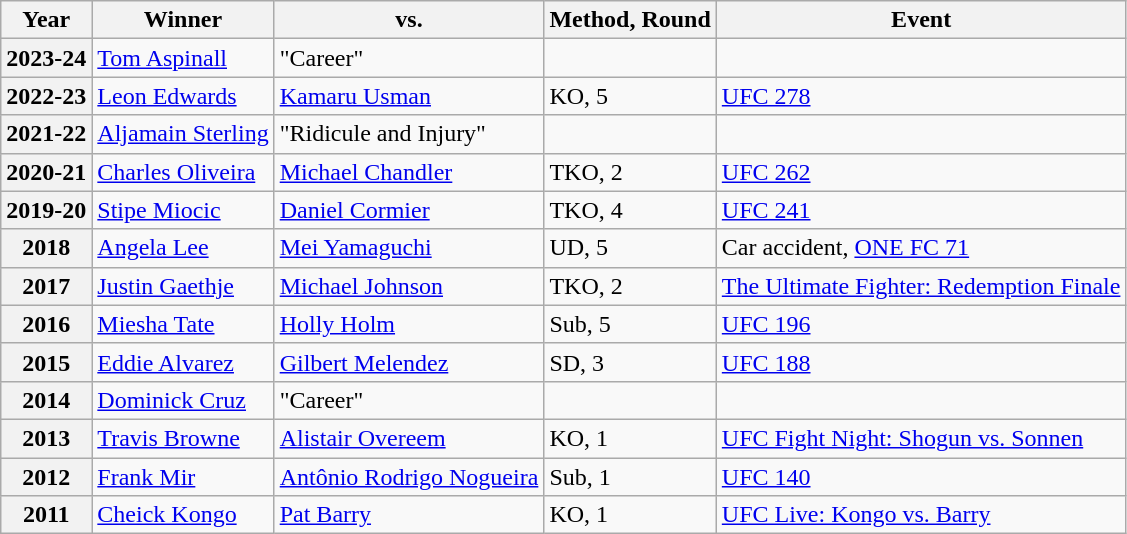<table class="wikitable">
<tr>
<th>Year</th>
<th>Winner</th>
<th>vs.</th>
<th>Method, Round</th>
<th>Event</th>
</tr>
<tr>
<th>2023-24</th>
<td> <a href='#'>Tom Aspinall</a></td>
<td>"Career"</td>
<td></td>
<td></td>
</tr>
<tr>
<th>2022-23</th>
<td> <a href='#'>Leon Edwards</a></td>
<td> <a href='#'>Kamaru Usman</a></td>
<td>KO, 5</td>
<td><a href='#'>UFC 278</a></td>
</tr>
<tr>
<th>2021-22</th>
<td> <a href='#'>Aljamain Sterling</a></td>
<td>"Ridicule and Injury"</td>
<td></td>
<td></td>
</tr>
<tr>
<th>2020-21</th>
<td> <a href='#'>Charles Oliveira</a></td>
<td> <a href='#'>Michael Chandler</a></td>
<td>TKO, 2</td>
<td><a href='#'>UFC 262</a></td>
</tr>
<tr>
<th>2019-20</th>
<td> <a href='#'>Stipe Miocic</a></td>
<td> <a href='#'>Daniel Cormier</a></td>
<td>TKO, 4</td>
<td><a href='#'>UFC 241</a></td>
</tr>
<tr>
<th>2018</th>
<td> <a href='#'>Angela Lee</a></td>
<td> <a href='#'>Mei Yamaguchi</a></td>
<td>UD, 5</td>
<td>Car accident, <a href='#'>ONE FC 71</a></td>
</tr>
<tr>
<th>2017</th>
<td> <a href='#'>Justin Gaethje</a></td>
<td> <a href='#'>Michael Johnson</a></td>
<td>TKO, 2</td>
<td><a href='#'>The Ultimate Fighter: Redemption Finale</a></td>
</tr>
<tr>
<th>2016</th>
<td> <a href='#'>Miesha Tate</a></td>
<td> <a href='#'>Holly Holm</a></td>
<td>Sub, 5</td>
<td><a href='#'>UFC 196</a></td>
</tr>
<tr>
<th>2015</th>
<td> <a href='#'>Eddie Alvarez</a></td>
<td> <a href='#'>Gilbert Melendez</a></td>
<td>SD, 3</td>
<td><a href='#'>UFC 188</a></td>
</tr>
<tr>
<th>2014</th>
<td> <a href='#'>Dominick Cruz</a></td>
<td>"Career"</td>
<td></td>
<td></td>
</tr>
<tr>
<th>2013</th>
<td> <a href='#'>Travis Browne</a></td>
<td> <a href='#'>Alistair Overeem</a></td>
<td>KO, 1</td>
<td><a href='#'>UFC Fight Night: Shogun vs. Sonnen</a></td>
</tr>
<tr>
<th>2012</th>
<td> <a href='#'>Frank Mir</a></td>
<td> <a href='#'>Antônio Rodrigo Nogueira</a></td>
<td>Sub, 1</td>
<td><a href='#'>UFC 140</a></td>
</tr>
<tr>
<th>2011</th>
<td> <a href='#'>Cheick Kongo</a></td>
<td> <a href='#'>Pat Barry</a></td>
<td>KO, 1</td>
<td><a href='#'>UFC Live: Kongo vs. Barry</a></td>
</tr>
</table>
